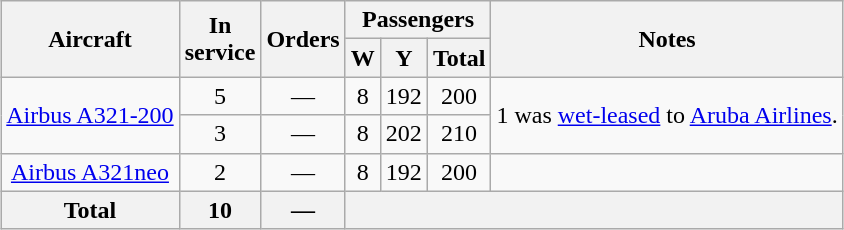<table class="wikitable" style="border-collapse:collapse;text-align:center; margin-left: auto; margin-right: auto; margin: auto;">
<tr>
<th rowspan="2">Aircraft</th>
<th rowspan="2">In<br>service</th>
<th rowspan="2">Orders</th>
<th colspan="3">Passengers</th>
<th rowspan="2">Notes</th>
</tr>
<tr>
<th><abbr>W</abbr></th>
<th><abbr>Y</abbr></th>
<th>Total</th>
</tr>
<tr>
<td rowspan="2"><a href='#'>Airbus A321-200</a></td>
<td>5</td>
<td>—</td>
<td>8</td>
<td>192</td>
<td>200</td>
<td rowspan="2">1 was <a href='#'>wet-leased</a> to <a href='#'>Aruba Airlines</a>.</td>
</tr>
<tr>
<td>3</td>
<td>—</td>
<td>8</td>
<td>202</td>
<td>210</td>
</tr>
<tr>
<td><a href='#'>Airbus A321neo</a></td>
<td>2</td>
<td>—</td>
<td>8</td>
<td>192</td>
<td>200</td>
<td></td>
</tr>
<tr>
<th>Total</th>
<th>10</th>
<th>—</th>
<th colspan="4"></th>
</tr>
</table>
